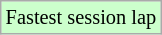<table class="wikitable sortable" style="font-size: 85%;">
<tr style="background:#ccffcc;">
<td>Fastest session lap</td>
</tr>
</table>
